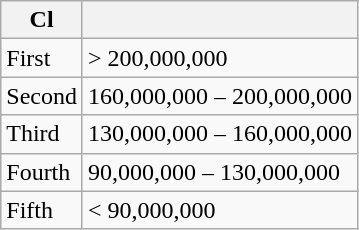<table class=wikitable>
<tr>
<th>Cl</th>
<th></th>
</tr>
<tr>
<td>First</td>
<td>> 200,000,000</td>
</tr>
<tr>
<td>Second</td>
<td>160,000,000 – 200,000,000</td>
</tr>
<tr>
<td>Third</td>
<td>130,000,000 – 160,000,000</td>
</tr>
<tr>
<td>Fourth</td>
<td>90,000,000 – 130,000,000</td>
</tr>
<tr>
<td>Fifth</td>
<td>< 90,000,000</td>
</tr>
</table>
